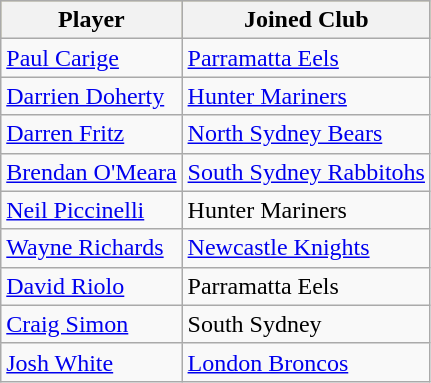<table class="wikitable">
<tr style="background:#bdb76b;">
<th>Player</th>
<th>Joined Club</th>
</tr>
<tr>
<td><a href='#'>Paul Carige</a></td>
<td><a href='#'>Parramatta Eels</a></td>
</tr>
<tr>
<td><a href='#'>Darrien Doherty</a></td>
<td><a href='#'>Hunter Mariners</a></td>
</tr>
<tr>
<td><a href='#'>Darren Fritz</a></td>
<td><a href='#'>North Sydney Bears</a></td>
</tr>
<tr>
<td><a href='#'>Brendan O'Meara</a></td>
<td><a href='#'>South Sydney Rabbitohs</a></td>
</tr>
<tr>
<td><a href='#'>Neil Piccinelli</a></td>
<td>Hunter Mariners</td>
</tr>
<tr>
<td><a href='#'>Wayne Richards</a></td>
<td><a href='#'>Newcastle Knights</a></td>
</tr>
<tr>
<td><a href='#'>David Riolo</a></td>
<td>Parramatta Eels</td>
</tr>
<tr>
<td><a href='#'>Craig Simon</a></td>
<td>South Sydney</td>
</tr>
<tr>
<td><a href='#'>Josh White</a></td>
<td><a href='#'>London Broncos</a></td>
</tr>
</table>
